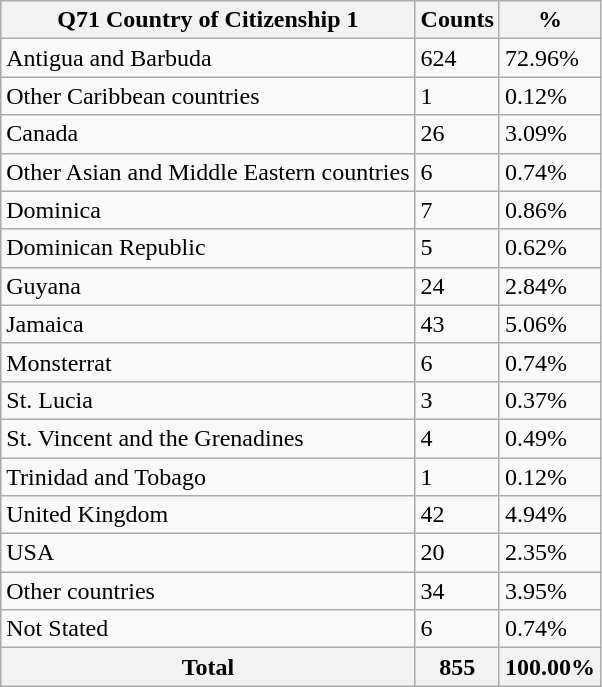<table class="wikitable sortable">
<tr>
<th>Q71 Country of Citizenship 1</th>
<th>Counts</th>
<th>%</th>
</tr>
<tr>
<td>Antigua and Barbuda</td>
<td>624</td>
<td>72.96%</td>
</tr>
<tr>
<td>Other Caribbean countries</td>
<td>1</td>
<td>0.12%</td>
</tr>
<tr>
<td>Canada</td>
<td>26</td>
<td>3.09%</td>
</tr>
<tr>
<td>Other Asian and Middle Eastern countries</td>
<td>6</td>
<td>0.74%</td>
</tr>
<tr>
<td>Dominica</td>
<td>7</td>
<td>0.86%</td>
</tr>
<tr>
<td>Dominican Republic</td>
<td>5</td>
<td>0.62%</td>
</tr>
<tr>
<td>Guyana</td>
<td>24</td>
<td>2.84%</td>
</tr>
<tr>
<td>Jamaica</td>
<td>43</td>
<td>5.06%</td>
</tr>
<tr>
<td>Monsterrat</td>
<td>6</td>
<td>0.74%</td>
</tr>
<tr>
<td>St. Lucia</td>
<td>3</td>
<td>0.37%</td>
</tr>
<tr>
<td>St. Vincent and the Grenadines</td>
<td>4</td>
<td>0.49%</td>
</tr>
<tr>
<td>Trinidad and Tobago</td>
<td>1</td>
<td>0.12%</td>
</tr>
<tr>
<td>United Kingdom</td>
<td>42</td>
<td>4.94%</td>
</tr>
<tr>
<td>USA</td>
<td>20</td>
<td>2.35%</td>
</tr>
<tr>
<td>Other countries</td>
<td>34</td>
<td>3.95%</td>
</tr>
<tr>
<td>Not Stated</td>
<td>6</td>
<td>0.74%</td>
</tr>
<tr>
<th>Total</th>
<th>855</th>
<th>100.00%</th>
</tr>
</table>
